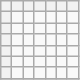<table class="wikitable" style="text-align: right;">
<tr>
<th></th>
<th></th>
<th></th>
<th></th>
<th></th>
<th></th>
<th></th>
</tr>
<tr>
<th></th>
<td></td>
<td></td>
<td></td>
<td></td>
<td></td>
<td></td>
</tr>
<tr>
<th></th>
<td></td>
<td></td>
<td></td>
<td></td>
<td></td>
<td></td>
</tr>
<tr>
<th></th>
<td></td>
<td></td>
<td></td>
<td></td>
<td></td>
<td></td>
</tr>
<tr>
<th></th>
<td></td>
<td></td>
<td></td>
<td></td>
<td></td>
<td></td>
</tr>
<tr>
<th></th>
<td></td>
<td></td>
<td></td>
<td></td>
<td></td>
<td></td>
</tr>
<tr>
<th></th>
<td></td>
<td></td>
<td></td>
<td></td>
<td></td>
<td></td>
</tr>
<tr>
</tr>
</table>
